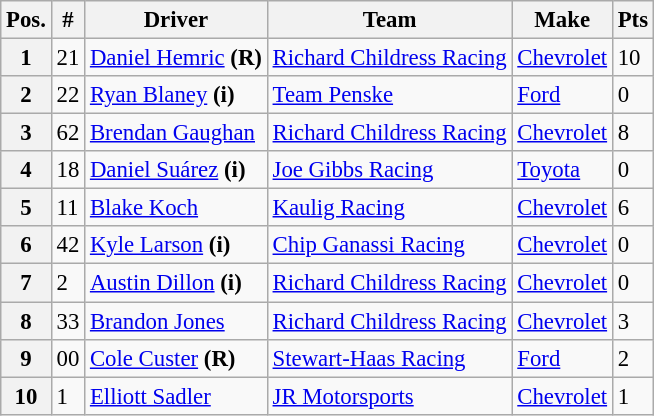<table class="wikitable" style="font-size:95%">
<tr>
<th>Pos.</th>
<th>#</th>
<th>Driver</th>
<th>Team</th>
<th>Make</th>
<th>Pts</th>
</tr>
<tr>
<th>1</th>
<td>21</td>
<td><a href='#'>Daniel Hemric</a> <strong>(R)</strong></td>
<td><a href='#'>Richard Childress Racing</a></td>
<td><a href='#'>Chevrolet</a></td>
<td>10</td>
</tr>
<tr>
<th>2</th>
<td>22</td>
<td><a href='#'>Ryan Blaney</a> <strong>(i)</strong></td>
<td><a href='#'>Team Penske</a></td>
<td><a href='#'>Ford</a></td>
<td>0</td>
</tr>
<tr>
<th>3</th>
<td>62</td>
<td><a href='#'>Brendan Gaughan</a></td>
<td><a href='#'>Richard Childress Racing</a></td>
<td><a href='#'>Chevrolet</a></td>
<td>8</td>
</tr>
<tr>
<th>4</th>
<td>18</td>
<td><a href='#'>Daniel Suárez</a> <strong>(i)</strong></td>
<td><a href='#'>Joe Gibbs Racing</a></td>
<td><a href='#'>Toyota</a></td>
<td>0</td>
</tr>
<tr>
<th>5</th>
<td>11</td>
<td><a href='#'>Blake Koch</a></td>
<td><a href='#'>Kaulig Racing</a></td>
<td><a href='#'>Chevrolet</a></td>
<td>6</td>
</tr>
<tr>
<th>6</th>
<td>42</td>
<td><a href='#'>Kyle Larson</a> <strong>(i)</strong></td>
<td><a href='#'>Chip Ganassi Racing</a></td>
<td><a href='#'>Chevrolet</a></td>
<td>0</td>
</tr>
<tr>
<th>7</th>
<td>2</td>
<td><a href='#'>Austin Dillon</a> <strong>(i)</strong></td>
<td><a href='#'>Richard Childress Racing</a></td>
<td><a href='#'>Chevrolet</a></td>
<td>0</td>
</tr>
<tr>
<th>8</th>
<td>33</td>
<td><a href='#'>Brandon Jones</a></td>
<td><a href='#'>Richard Childress Racing</a></td>
<td><a href='#'>Chevrolet</a></td>
<td>3</td>
</tr>
<tr>
<th>9</th>
<td>00</td>
<td><a href='#'>Cole Custer</a> <strong>(R)</strong></td>
<td><a href='#'>Stewart-Haas Racing</a></td>
<td><a href='#'>Ford</a></td>
<td>2</td>
</tr>
<tr>
<th>10</th>
<td>1</td>
<td><a href='#'>Elliott Sadler</a></td>
<td><a href='#'>JR Motorsports</a></td>
<td><a href='#'>Chevrolet</a></td>
<td>1</td>
</tr>
</table>
